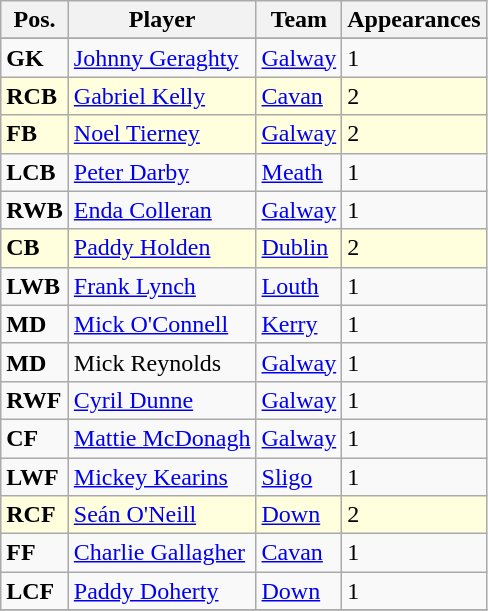<table class="wikitable">
<tr>
<th>Pos.</th>
<th>Player</th>
<th>Team</th>
<th>Appearances</th>
</tr>
<tr>
</tr>
<tr>
<td><strong>GK</strong></td>
<td> <a href='#'>Johnny Geraghty</a></td>
<td><a href='#'>Galway</a></td>
<td>1</td>
</tr>
<tr bgcolor=#FFFFDD>
<td><strong>RCB</strong></td>
<td> <a href='#'>Gabriel Kelly</a></td>
<td><a href='#'>Cavan</a></td>
<td>2</td>
</tr>
<tr bgcolor=#FFFFDD>
<td><strong>FB</strong></td>
<td> <a href='#'>Noel Tierney</a></td>
<td><a href='#'>Galway</a></td>
<td>2</td>
</tr>
<tr>
<td><strong>LCB</strong></td>
<td> <a href='#'>Peter Darby</a></td>
<td><a href='#'>Meath</a></td>
<td>1</td>
</tr>
<tr>
<td><strong>RWB</strong></td>
<td> <a href='#'>Enda Colleran</a></td>
<td><a href='#'>Galway</a></td>
<td>1</td>
</tr>
<tr bgcolor=#FFFFDD>
<td><strong>CB</strong></td>
<td> <a href='#'>Paddy Holden</a></td>
<td><a href='#'>Dublin</a></td>
<td>2</td>
</tr>
<tr>
<td><strong>LWB</strong></td>
<td> <a href='#'>Frank Lynch</a></td>
<td><a href='#'>Louth</a></td>
<td>1</td>
</tr>
<tr>
<td><strong>MD</strong></td>
<td> <a href='#'>Mick O'Connell</a></td>
<td><a href='#'>Kerry</a></td>
<td>1</td>
</tr>
<tr>
<td><strong>MD</strong></td>
<td> Mick Reynolds</td>
<td><a href='#'>Galway</a></td>
<td>1</td>
</tr>
<tr>
<td><strong>RWF</strong></td>
<td> <a href='#'>Cyril Dunne</a></td>
<td><a href='#'>Galway</a></td>
<td>1</td>
</tr>
<tr>
<td><strong>CF</strong></td>
<td> <a href='#'>Mattie McDonagh</a></td>
<td><a href='#'>Galway</a></td>
<td>1</td>
</tr>
<tr>
<td><strong>LWF</strong></td>
<td> <a href='#'>Mickey Kearins</a></td>
<td><a href='#'>Sligo</a></td>
<td>1</td>
</tr>
<tr bgcolor=#FFFFDD>
<td><strong>RCF</strong></td>
<td> <a href='#'>Seán O'Neill</a></td>
<td><a href='#'>Down</a></td>
<td>2</td>
</tr>
<tr>
<td><strong>FF</strong></td>
<td> <a href='#'>Charlie Gallagher</a></td>
<td><a href='#'>Cavan</a></td>
<td>1</td>
</tr>
<tr>
<td><strong>LCF</strong></td>
<td> <a href='#'>Paddy Doherty</a></td>
<td><a href='#'>Down</a></td>
<td>1</td>
</tr>
<tr>
</tr>
</table>
